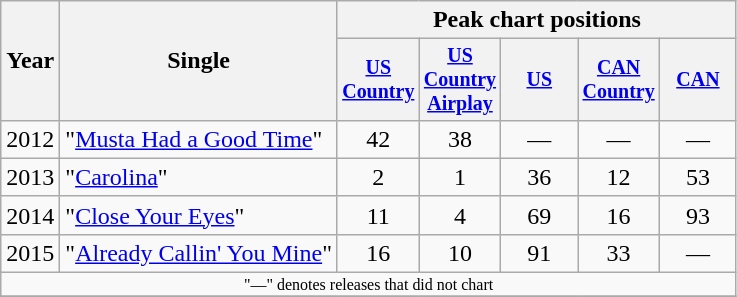<table class="wikitable" style="text-align:center;">
<tr>
<th rowspan="2">Year</th>
<th rowspan="2">Single</th>
<th colspan="5">Peak chart positions</th>
</tr>
<tr style="font-size:smaller;">
<th width="45"><a href='#'>US Country</a><br></th>
<th width="45"><a href='#'>US Country Airplay</a><br></th>
<th width="45"><a href='#'>US</a><br></th>
<th width="45"><a href='#'>CAN Country</a><br></th>
<th width="45"><a href='#'>CAN</a><br></th>
</tr>
<tr>
<td>2012</td>
<td align="left">"<a href='#'>Musta Had a Good Time</a>"</td>
<td>42</td>
<td>38</td>
<td>—</td>
<td>—</td>
<td>—</td>
</tr>
<tr>
<td>2013</td>
<td align="left">"<a href='#'>Carolina</a>"</td>
<td>2</td>
<td>1</td>
<td>36</td>
<td>12</td>
<td>53</td>
</tr>
<tr>
<td>2014</td>
<td align="left">"<a href='#'>Close Your Eyes</a>"</td>
<td>11</td>
<td>4</td>
<td>69</td>
<td>16</td>
<td>93</td>
</tr>
<tr>
<td>2015</td>
<td align="left">"<a href='#'>Already Callin' You Mine</a>"</td>
<td>16</td>
<td>10</td>
<td>91</td>
<td>33</td>
<td>—</td>
</tr>
<tr>
<td colspan="7" style="font-size:8pt">"—" denotes releases that did not chart</td>
</tr>
<tr>
</tr>
</table>
